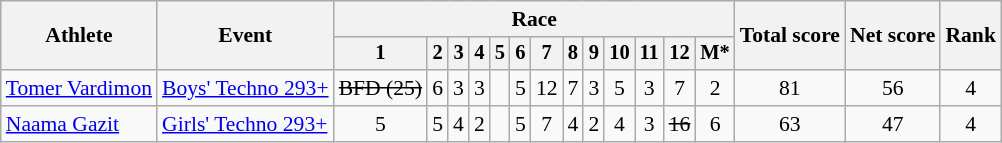<table class="wikitable" style="font-size:90%">
<tr>
<th rowspan="2">Athlete</th>
<th rowspan="2">Event</th>
<th colspan=13>Race</th>
<th rowspan="2">Total score</th>
<th rowspan=2>Net score</th>
<th rowspan=2>Rank</th>
</tr>
<tr style="font-size:95%">
<th>1</th>
<th>2</th>
<th>3</th>
<th>4</th>
<th>5</th>
<th>6</th>
<th>7</th>
<th>8</th>
<th>9</th>
<th>10</th>
<th>11</th>
<th>12</th>
<th>M*</th>
</tr>
<tr align="center">
<td align=left><a href='#'>Tomer Vardimon</a></td>
<td align=left><a href='#'>Boys' Techno 293+</a></td>
<td><s>BFD (25)</s></td>
<td>6</td>
<td>3</td>
<td>3</td>
<td></td>
<td>5</td>
<td>12</td>
<td>7</td>
<td>3</td>
<td>5</td>
<td>3</td>
<td>7</td>
<td>2</td>
<td>81</td>
<td>56</td>
<td>4</td>
</tr>
<tr align="center">
<td align=left><a href='#'>Naama Gazit</a></td>
<td align=left><a href='#'>Girls' Techno 293+</a></td>
<td>5</td>
<td>5</td>
<td>4</td>
<td>2</td>
<td></td>
<td>5</td>
<td>7</td>
<td>4</td>
<td>2</td>
<td>4</td>
<td>3</td>
<td><s>16</s></td>
<td>6</td>
<td>63</td>
<td>47</td>
<td>4</td>
</tr>
</table>
